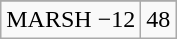<table class="wikitable">
<tr align="center">
</tr>
<tr align="center">
<td>MARSH −12</td>
<td>48</td>
</tr>
</table>
